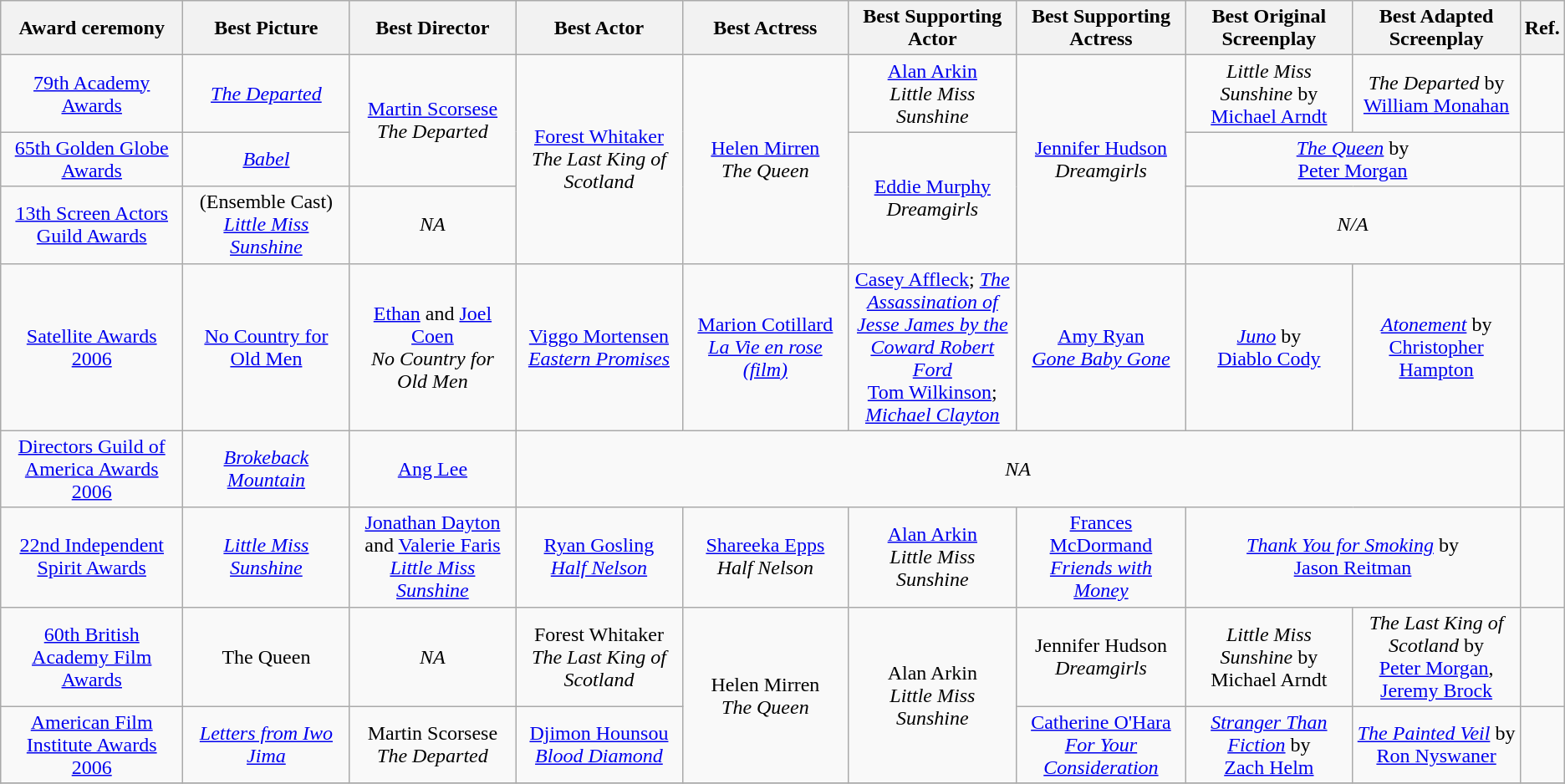<table class="wikitable" style="text-align:center">
<tr>
<th style="width:12%">Award ceremony</th>
<th style="width:11%">Best Picture</th>
<th style="width:11%">Best Director</th>
<th style="width:11%">Best Actor</th>
<th style="width:11%">Best Actress</th>
<th style="width:11%">Best Supporting Actor</th>
<th style="width:11%">Best Supporting Actress</th>
<th style="width:11%">Best Original Screenplay</th>
<th style="width:11%">Best Adapted Screenplay</th>
<th style="width:0">Ref.</th>
</tr>
<tr>
<td><a href='#'>79th Academy Awards</a></td>
<td><em><a href='#'>The Departed</a></em></td>
<td rowspan="2"><a href='#'>Martin Scorsese</a> <br> <em>The Departed</em></td>
<td rowspan="3"><a href='#'>Forest Whitaker</a> <br> <em>The Last King of Scotland</em></td>
<td rowspan="3"><a href='#'>Helen Mirren</a> <br> <em>The Queen</em></td>
<td><a href='#'>Alan Arkin</a> <br> <em>Little Miss Sunshine</em></td>
<td rowspan="3"><a href='#'>Jennifer Hudson</a> <br> <em>Dreamgirls</em></td>
<td><em>Little Miss Sunshine</em> by <br> <a href='#'>Michael Arndt</a></td>
<td><em>The Departed</em> by <a href='#'>William Monahan</a></td>
<td></td>
</tr>
<tr>
<td><a href='#'>65th Golden Globe Awards</a></td>
<td><em><a href='#'>Babel</a></em></td>
<td rowspan="2"><a href='#'>Eddie Murphy</a> <br> <em>Dreamgirls</em></td>
<td colspan="2"><em><a href='#'>The Queen</a></em> by <br><a href='#'>Peter Morgan</a></td>
<td></td>
</tr>
<tr>
<td><a href='#'>13th Screen Actors Guild Awards</a></td>
<td>(Ensemble Cast) <br> <em><a href='#'>Little Miss Sunshine</a></em></td>
<td><em>NA</em></td>
<td colspan="2"><em>N/A</em></td>
<td></td>
</tr>
<tr>
<td><a href='#'>Satellite Awards 2006</a></td>
<td><a href='#'>No Country for Old Men</a></td>
<td><a href='#'>Ethan</a> and <a href='#'>Joel Coen</a> <br> <em>No Country for Old Men</em></td>
<td><a href='#'>Viggo Mortensen</a> <br> <em><a href='#'>Eastern Promises</a></em></td>
<td><a href='#'>Marion Cotillard</a> <br> <em><a href='#'>La Vie en rose (film)</a></em></td>
<td><a href='#'>Casey Affleck</a>; <em><a href='#'>The Assassination of Jesse James by the Coward Robert Ford</a></em> <br> <a href='#'>Tom Wilkinson</a>; <em><a href='#'>Michael Clayton</a></em></td>
<td><a href='#'>Amy Ryan</a> <br> <em><a href='#'>Gone Baby Gone</a></em></td>
<td><em><a href='#'>Juno</a></em> by <br> <a href='#'>Diablo Cody</a></td>
<td><em><a href='#'>Atonement</a></em> by <br> <a href='#'>Christopher Hampton</a></td>
<td></td>
</tr>
<tr>
<td><a href='#'>Directors Guild of America Awards 2006</a></td>
<td><em><a href='#'>Brokeback Mountain</a></em></td>
<td><a href='#'>Ang Lee</a></td>
<td colspan="6"><em>NA</em></td>
<td></td>
</tr>
<tr>
<td><a href='#'>22nd Independent Spirit Awards</a></td>
<td><em><a href='#'>Little Miss Sunshine</a></em></td>
<td><a href='#'>Jonathan Dayton</a> and <a href='#'>Valerie Faris</a> <br> <em><a href='#'>Little Miss Sunshine</a></em></td>
<td><a href='#'>Ryan Gosling</a> <br> <em><a href='#'>Half Nelson</a></em></td>
<td><a href='#'>Shareeka Epps</a> <br> <em>Half Nelson</em></td>
<td><a href='#'>Alan Arkin</a> <br> <em>Little Miss Sunshine</em></td>
<td><a href='#'>Frances McDormand</a> <br> <em><a href='#'>Friends with Money</a></em></td>
<td colspan="2"><em><a href='#'>Thank You for Smoking</a></em> by <br> <a href='#'>Jason Reitman</a></td>
<td></td>
</tr>
<tr>
<td><a href='#'>60th British Academy Film Awards</a></td>
<td>The Queen</td>
<td><em>NA</em></td>
<td>Forest Whitaker <br> <em>The Last King of Scotland</em></td>
<td rowspan="2">Helen Mirren <br> <em>The Queen</em></td>
<td rowspan="2">Alan Arkin <br> <em>Little Miss Sunshine</em></td>
<td>Jennifer Hudson <br> <em>Dreamgirls</em></td>
<td><em>Little Miss Sunshine</em> by <br> Michael Arndt</td>
<td><em>The Last King of Scotland</em> by <br> <a href='#'>Peter Morgan</a>, <a href='#'>Jeremy Brock</a></td>
<td></td>
</tr>
<tr>
<td><a href='#'>American Film Institute Awards 2006</a></td>
<td><em><a href='#'>Letters from Iwo Jima</a></em></td>
<td>Martin Scorsese <br> <em>The Departed</em></td>
<td><a href='#'>Djimon Hounsou</a> <br> <em><a href='#'>Blood Diamond</a></em></td>
<td><a href='#'>Catherine O'Hara</a> <br> <em><a href='#'>For Your Consideration</a></em></td>
<td><em><a href='#'>Stranger Than Fiction</a></em> by <br> <a href='#'>Zach Helm</a></td>
<td><em><a href='#'>The Painted Veil</a></em> by <br> <a href='#'>Ron Nyswaner</a></td>
<td></td>
</tr>
<tr>
</tr>
</table>
